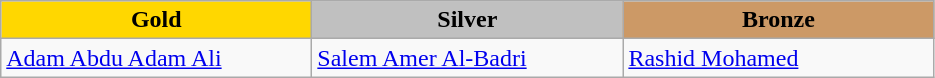<table class="wikitable" style="text-align:left">
<tr align="center">
<td width=200 bgcolor=gold><strong>Gold</strong></td>
<td width=200 bgcolor=silver><strong>Silver</strong></td>
<td width=200 bgcolor=CC9966><strong>Bronze</strong></td>
</tr>
<tr>
<td><a href='#'>Adam Abdu Adam Ali</a><br><em></em></td>
<td><a href='#'>Salem Amer Al-Badri</a><br><em></em></td>
<td><a href='#'>Rashid Mohamed</a><br><em></em></td>
</tr>
</table>
